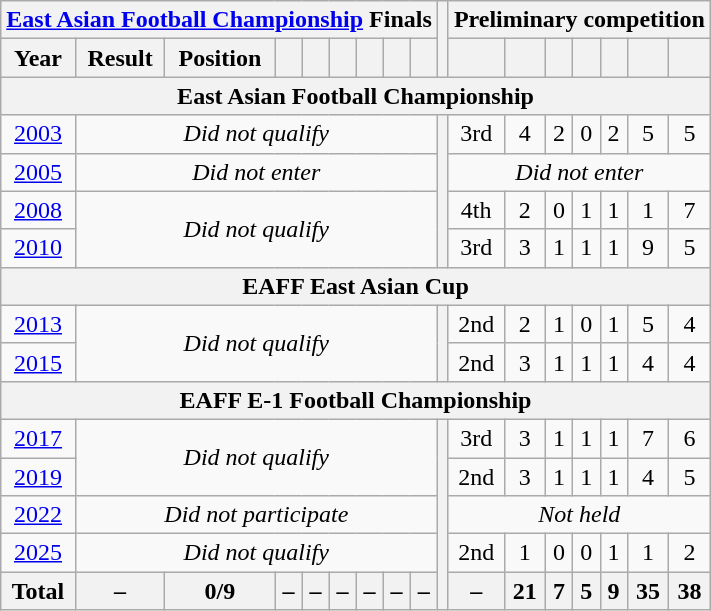<table class="wikitable" style="text-align: center;">
<tr>
<th colspan=9><a href='#'>East Asian Football Championship</a> Finals</th>
<th rowspan=2></th>
<th colspan=7>Preliminary competition</th>
</tr>
<tr>
<th>Year</th>
<th>Result</th>
<th>Position</th>
<th></th>
<th></th>
<th></th>
<th></th>
<th></th>
<th></th>
<th></th>
<th></th>
<th></th>
<th></th>
<th></th>
<th></th>
<th></th>
</tr>
<tr>
<th colspan="17">East Asian Football Championship</th>
</tr>
<tr>
<td> <a href='#'>2003</a></td>
<td colspan=8><em>Did not qualify</em></td>
<th rowspan=4></th>
<td>3rd</td>
<td>4</td>
<td>2</td>
<td>0</td>
<td>2</td>
<td>5</td>
<td>5</td>
</tr>
<tr>
<td> <a href='#'>2005</a></td>
<td colspan=8><em>Did not enter</em></td>
<td colspan=7><em>Did not enter</em></td>
</tr>
<tr>
<td> <a href='#'>2008</a></td>
<td rowspan=2 colspan=8><em>Did not qualify</em></td>
<td>4th</td>
<td>2</td>
<td>0</td>
<td>1</td>
<td>1</td>
<td>1</td>
<td>7</td>
</tr>
<tr>
<td> <a href='#'>2010</a></td>
<td>3rd</td>
<td>3</td>
<td>1</td>
<td>1</td>
<td>1</td>
<td>9</td>
<td>5</td>
</tr>
<tr>
<th colspan="17">EAFF East Asian Cup</th>
</tr>
<tr>
<td> <a href='#'>2013</a></td>
<td rowspan=2 colspan=8><em>Did not qualify</em></td>
<th rowspan=2></th>
<td>2nd</td>
<td>2</td>
<td>1</td>
<td>0</td>
<td>1</td>
<td>5</td>
<td>4</td>
</tr>
<tr>
<td> <a href='#'>2015</a></td>
<td>2nd</td>
<td>3</td>
<td>1</td>
<td>1</td>
<td>1</td>
<td>4</td>
<td>4</td>
</tr>
<tr>
<th colspan="17">EAFF E-1 Football Championship</th>
</tr>
<tr>
<td> <a href='#'>2017</a></td>
<td rowspan=2 colspan=8><em>Did not qualify</em></td>
<th rowspan=10></th>
<td>3rd</td>
<td>3</td>
<td>1</td>
<td>1</td>
<td>1</td>
<td>7</td>
<td>6</td>
</tr>
<tr>
<td> <a href='#'>2019</a></td>
<td>2nd</td>
<td>3</td>
<td>1</td>
<td>1</td>
<td>1</td>
<td>4</td>
<td>5</td>
</tr>
<tr>
<td> <a href='#'>2022</a></td>
<td colspan=8><em>Did not participate</em></td>
<td colspan=7><em>Not held</em></td>
</tr>
<tr>
<td> <a href='#'>2025</a></td>
<td colspan=8><em>Did not qualify</em></td>
<td>2nd</td>
<td>1</td>
<td>0</td>
<td>0</td>
<td>1</td>
<td>1</td>
<td>2</td>
</tr>
<tr>
<th><strong>Total</strong></th>
<th>–</th>
<th>0/9</th>
<th>–</th>
<th>–</th>
<th>–</th>
<th>–</th>
<th>–</th>
<th>–</th>
<th>–</th>
<th>21</th>
<th>7</th>
<th>5</th>
<th>9</th>
<th>35</th>
<th>38</th>
</tr>
</table>
